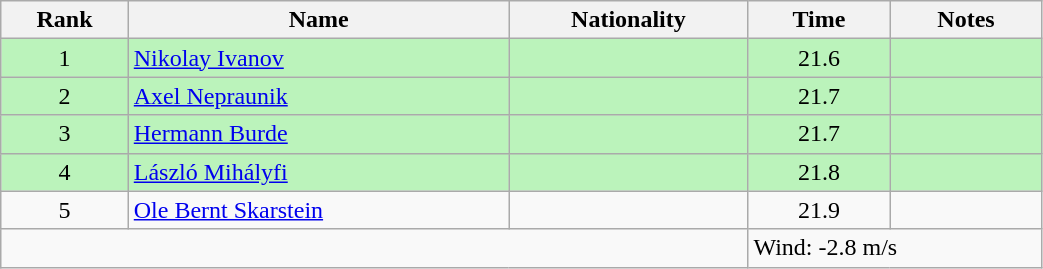<table class="wikitable sortable" style="text-align:center;width: 55%">
<tr>
<th>Rank</th>
<th>Name</th>
<th>Nationality</th>
<th>Time</th>
<th>Notes</th>
</tr>
<tr bgcolor=bbf3bb>
<td>1</td>
<td align=left><a href='#'>Nikolay Ivanov</a></td>
<td align=left></td>
<td>21.6</td>
<td></td>
</tr>
<tr bgcolor=bbf3bb>
<td>2</td>
<td align=left><a href='#'>Axel Nepraunik</a></td>
<td align=left></td>
<td>21.7</td>
<td></td>
</tr>
<tr bgcolor=bbf3bb>
<td>3</td>
<td align=left><a href='#'>Hermann Burde</a></td>
<td align=left></td>
<td>21.7</td>
<td></td>
</tr>
<tr bgcolor=bbf3bb>
<td>4</td>
<td align=left><a href='#'>László Mihályfi</a></td>
<td align=left></td>
<td>21.8</td>
<td></td>
</tr>
<tr>
<td>5</td>
<td align=left><a href='#'>Ole Bernt Skarstein</a></td>
<td align=left></td>
<td>21.9</td>
<td></td>
</tr>
<tr class="sortbottom">
<td colspan="3"></td>
<td colspan="2" style="text-align:left;">Wind: -2.8 m/s</td>
</tr>
</table>
